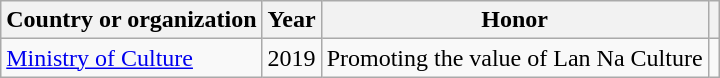<table class="wikitable plainrowheaders sortable" style="margin-right: 0;">
<tr>
<th scope="col">Country or organization</th>
<th scope="col">Year</th>
<th scope="col">Honor</th>
<th scope="col" class="unsortable"></th>
</tr>
<tr>
<td><a href='#'>Ministry of Culture</a></td>
<td>2019</td>
<td>Promoting the value of Lan Na Culture</td>
<td style="text-align:center"></td>
</tr>
</table>
